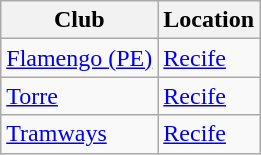<table class="wikitable sortable">
<tr>
<th>Club</th>
<th>Location</th>
</tr>
<tr>
<td><a href='#'>Flamengo (PE)</a></td>
<td><a href='#'>Recife</a></td>
</tr>
<tr>
<td><a href='#'>Torre</a></td>
<td><a href='#'>Recife</a></td>
</tr>
<tr>
<td><a href='#'>Tramways</a></td>
<td><a href='#'>Recife</a></td>
</tr>
</table>
